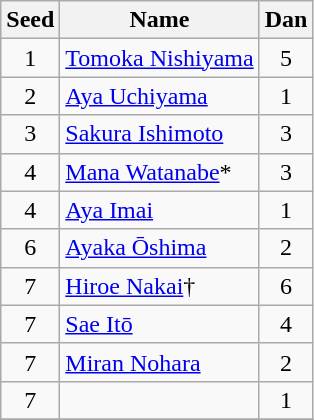<table class='wikitable' style="margin-right: 1.1em">
<tr>
<th>Seed</th>
<th>Name </th>
<th>Dan </th>
</tr>
<tr>
<td align=center>1</td>
<td><a href='#'>Tomoka Nishiyama</a></td>
<td align=center>5 </td>
</tr>
<tr>
<td align=center>2</td>
<td><a href='#'>Aya Uchiyama</a></td>
<td align=center>1 </td>
</tr>
<tr>
<td align=center>3</td>
<td><a href='#'>Sakura Ishimoto</a></td>
<td align=center>3 </td>
</tr>
<tr>
<td align=center>4</td>
<td><a href='#'>Mana Watanabe</a>*</td>
<td align=center>3 </td>
</tr>
<tr>
<td align=center>4</td>
<td><a href='#'>Aya Imai</a></td>
<td align=center>1 </td>
</tr>
<tr>
<td align=center>6</td>
<td><a href='#'>Ayaka Ōshima</a></td>
<td align=center>2 </td>
</tr>
<tr>
<td align=center>7</td>
<td><a href='#'>Hiroe Nakai</a>†</td>
<td align=center>6 </td>
</tr>
<tr>
<td align=center>7</td>
<td><a href='#'>Sae Itō</a></td>
<td align=center>4 </td>
</tr>
<tr>
<td align=center>7</td>
<td><a href='#'>Miran Nohara</a></td>
<td align=center>2 </td>
</tr>
<tr>
<td align=center>7</td>
<td></td>
<td align=center>1 </td>
</tr>
<tr>
</tr>
</table>
